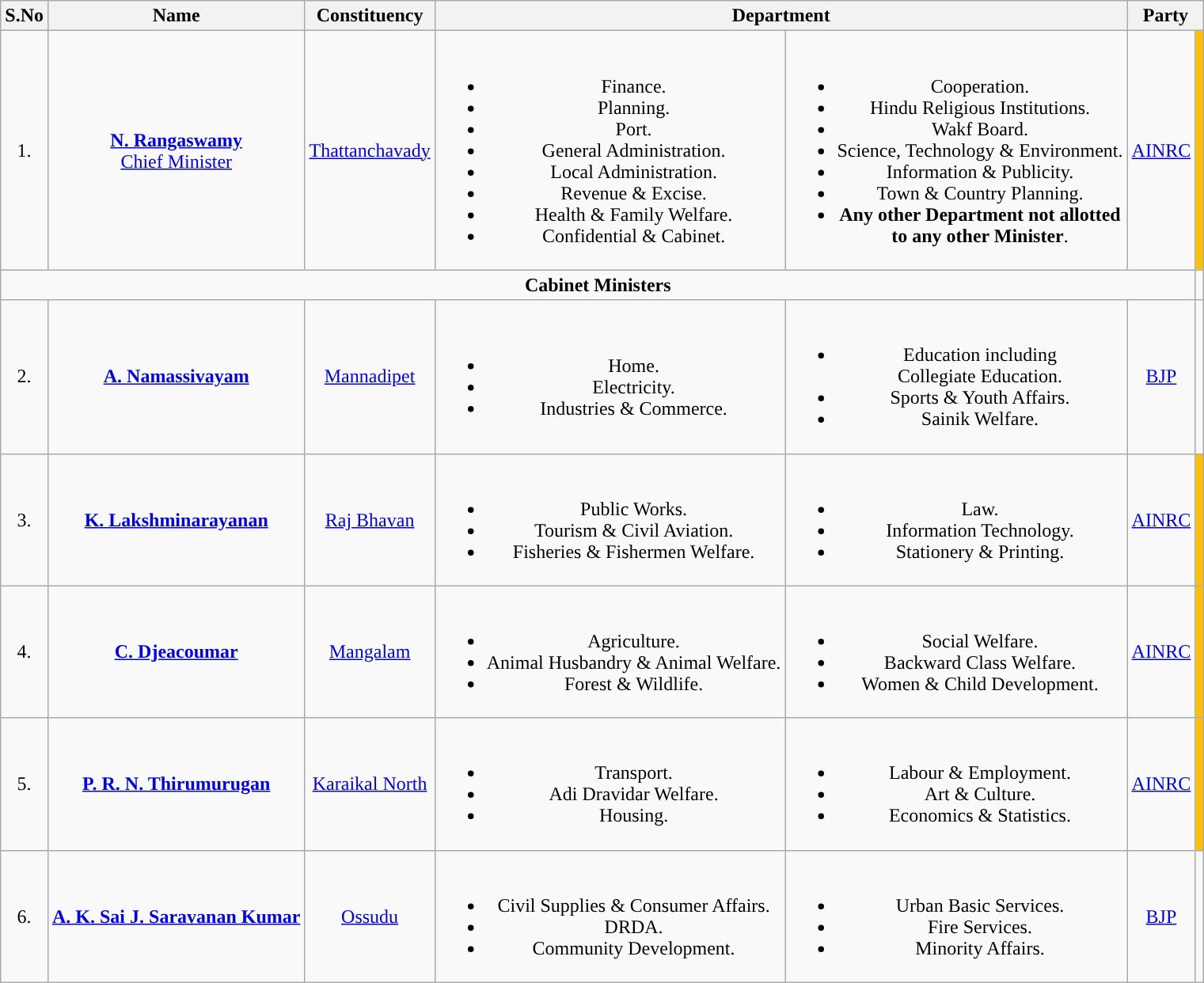<table class="wikitable sortable" style="text-align:center;">
<tr>
<th>S.No</th>
<th>Name</th>
<th>Constituency</th>
<th colspan=2>Department</th>
<th colspan="2" scope="col">Party</th>
</tr>
<tr>
<td>1.</td>
<td><strong><a href='#'>N. Rangaswamy</a></strong><br><a href='#'>Chief Minister</a><br></td>
<td><a href='#'>Thattanchavady</a></td>
<td><br><ul><li>Finance.</li><li>Planning.</li><li>Port.</li><li>General Administration.</li><li>Local Administration.</li><li>Revenue & Excise.</li><li>Health & Family Welfare.</li><li>Confidential & Cabinet.</li></ul></td>
<td><br><ul><li>Cooperation.</li><li>Hindu Religious Institutions.</li><li>Wakf Board.</li><li>Science, Technology & Environment.</li><li>Information & Publicity.</li><li>Town & Country Planning.</li><li><strong>Any other Department not allotted<br> to any other Minister</strong>.</li></ul></td>
<td><a href='#'>AINRC</a></td>
<td bgcolor=#FFC000></td>
</tr>
<tr>
<td style="text-align: center;" colspan=6><strong>Cabinet Ministers</strong></td>
</tr>
<tr>
<td>2.</td>
<td><strong><a href='#'>A. Namassivayam</a></strong><br></td>
<td><a href='#'>Mannadipet</a></td>
<td><br><ul><li>Home.</li><li>Electricity.</li><li>Industries & Commerce.</li></ul></td>
<td><br><ul><li>Education including<br> Collegiate Education.</li><li>Sports & Youth Affairs.</li><li>Sainik Welfare.</li></ul></td>
<td><a href='#'>BJP</a></td>
<td></td>
</tr>
<tr>
<td>3.</td>
<td><strong><a href='#'>K. Lakshminarayanan</a></strong><br></td>
<td><a href='#'>Raj Bhavan</a></td>
<td><br><ul><li>Public Works.</li><li>Tourism & Civil Aviation.</li><li>Fisheries & Fishermen Welfare.</li></ul></td>
<td><br><ul><li>Law.</li><li>Information Technology.</li><li>Stationery & Printing.</li></ul></td>
<td><a href='#'>AINRC</a></td>
<td bgcolor=#FFC000></td>
</tr>
<tr>
<td>4.</td>
<td><strong><a href='#'>C. Djeacoumar</a></strong><br></td>
<td><a href='#'>Mangalam</a></td>
<td><br><ul><li>Agriculture.</li><li>Animal Husbandry & Animal Welfare.</li><li>Forest & Wildlife.</li></ul></td>
<td><br><ul><li>Social Welfare.</li><li>Backward Class Welfare.</li><li>Women & Child Development.</li></ul></td>
<td><a href='#'>AINRC</a></td>
<td bgcolor=#FFC000></td>
</tr>
<tr>
<td>5.</td>
<td><strong><a href='#'>P. R. N. Thirumurugan</a></strong><br></td>
<td><a href='#'>Karaikal North</a></td>
<td><br><ul><li>Transport.</li><li>Adi Dravidar Welfare.</li><li>Housing.</li></ul></td>
<td><br><ul><li>Labour & Employment.</li><li>Art & Culture.</li><li>Economics & Statistics.</li></ul></td>
<td><a href='#'>AINRC</a></td>
<td bgcolor=#FFC000></td>
</tr>
<tr>
<td>6.</td>
<td><strong><a href='#'>A. K. Sai J. Saravanan Kumar</a></strong><br></td>
<td><a href='#'>Ossudu</a></td>
<td><br><ul><li>Civil Supplies & Consumer Affairs.</li><li>DRDA.</li><li>Community Development.</li></ul></td>
<td><br><ul><li>Urban Basic Services.</li><li>Fire Services.</li><li>Minority Affairs.</li></ul></td>
<td><a href='#'>BJP</a></td>
<td></td>
</tr>
</table>
